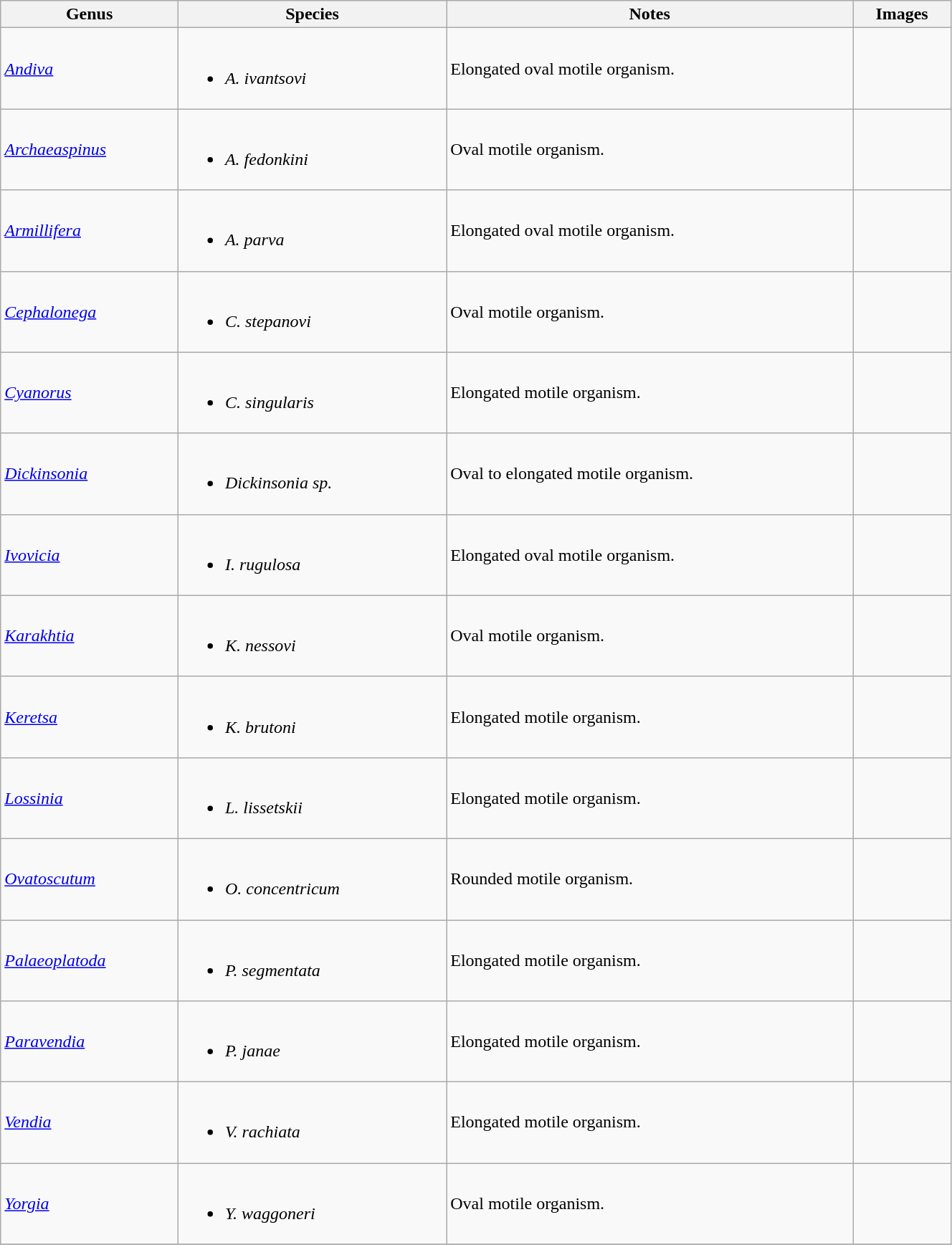<table class="wikitable sortable" style="width:70%;">
<tr>
<th>Genus</th>
<th>Species</th>
<th>Notes</th>
<th>Images</th>
</tr>
<tr>
<td><em><a href='#'>Andiva</a></em></td>
<td><br><ul><li><em>A. ivantsovi</em></li></ul></td>
<td>Elongated oval motile organism.</td>
<td></td>
</tr>
<tr>
<td><em><a href='#'>Archaeaspinus</a></em></td>
<td><br><ul><li><em>A. fedonkini</em></li></ul></td>
<td>Oval motile organism.</td>
<td></td>
</tr>
<tr>
<td><em><a href='#'>Armillifera</a></em></td>
<td><br><ul><li><em>A. parva</em></li></ul></td>
<td>Elongated oval motile organism.</td>
<td></td>
</tr>
<tr>
<td><em><a href='#'>Cephalonega</a></em></td>
<td><br><ul><li><em>C. stepanovi</em></li></ul></td>
<td>Oval motile organism.</td>
<td></td>
</tr>
<tr>
<td><em><a href='#'>Cyanorus</a></em></td>
<td><br><ul><li><em>C. singularis</em></li></ul></td>
<td>Elongated motile organism.</td>
<td></td>
</tr>
<tr>
<td><em><a href='#'>Dickinsonia</a></em></td>
<td><br><ul><li><em>Dickinsonia sp.</em></li></ul></td>
<td>Oval to elongated motile organism.</td>
<td></td>
</tr>
<tr>
<td><em><a href='#'>Ivovicia</a></em></td>
<td><br><ul><li><em>I. rugulosa</em></li></ul></td>
<td>Elongated oval motile organism.</td>
<td></td>
</tr>
<tr>
<td><em><a href='#'>Karakhtia</a></em></td>
<td><br><ul><li><em>K. nessovi</em></li></ul></td>
<td>Oval motile organism.</td>
<td></td>
</tr>
<tr>
<td><em><a href='#'>Keretsa</a></em></td>
<td><br><ul><li><em>K. brutoni</em></li></ul></td>
<td>Elongated motile organism.</td>
<td></td>
</tr>
<tr>
<td><em><a href='#'>Lossinia</a></em></td>
<td><br><ul><li><em>L. lissetskii</em></li></ul></td>
<td>Elongated motile organism.</td>
<td></td>
</tr>
<tr>
<td><em><a href='#'>Ovatoscutum</a></em></td>
<td><br><ul><li><em>O. concentricum</em></li></ul></td>
<td>Rounded motile organism.</td>
<td></td>
</tr>
<tr>
<td><em><a href='#'>Palaeoplatoda</a></em></td>
<td><br><ul><li><em>P. segmentata</em></li></ul></td>
<td>Elongated motile organism.</td>
<td></td>
</tr>
<tr>
<td><em><a href='#'>Paravendia</a></em></td>
<td><br><ul><li><em>P. janae</em></li></ul></td>
<td>Elongated motile organism.</td>
<td></td>
</tr>
<tr>
<td><em><a href='#'>Vendia</a></em></td>
<td><br><ul><li><em>V. rachiata</em></li></ul></td>
<td>Elongated motile organism.</td>
<td></td>
</tr>
<tr>
<td><em><a href='#'>Yorgia</a></em></td>
<td><br><ul><li><em>Y. waggoneri</em></li></ul></td>
<td>Oval motile organism.</td>
<td></td>
</tr>
<tr>
</tr>
</table>
